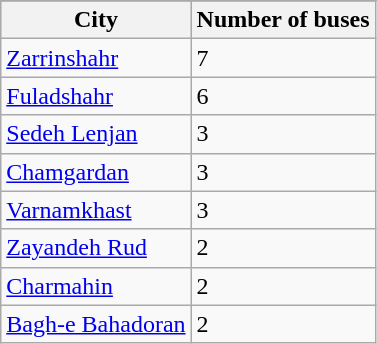<table class="wikitable">
<tr>
</tr>
<tr bgcolor=#ACE1AF>
<th>City</th>
<th>Number of buses</th>
</tr>
<tr>
<td><a href='#'>Zarrinshahr</a></td>
<td>7</td>
</tr>
<tr>
<td><a href='#'>Fuladshahr</a></td>
<td>6</td>
</tr>
<tr>
<td><a href='#'>Sedeh Lenjan</a></td>
<td>3</td>
</tr>
<tr>
<td><a href='#'>Chamgardan</a></td>
<td>3</td>
</tr>
<tr>
<td><a href='#'>Varnamkhast</a></td>
<td>3</td>
</tr>
<tr>
<td><a href='#'>Zayandeh Rud</a></td>
<td>2</td>
</tr>
<tr>
<td><a href='#'>Charmahin</a></td>
<td>2</td>
</tr>
<tr>
<td><a href='#'>Bagh-e Bahadoran</a></td>
<td>2</td>
</tr>
</table>
